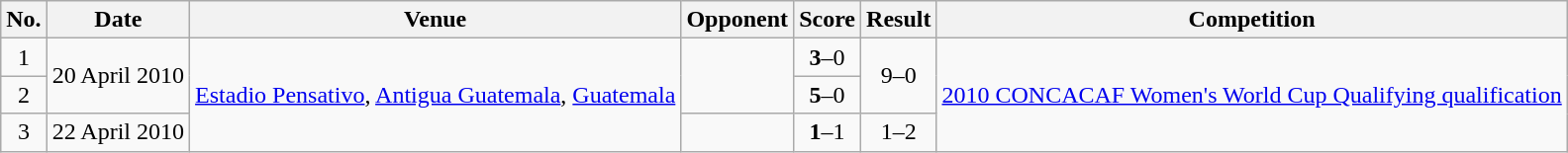<table class="wikitable">
<tr>
<th>No.</th>
<th>Date</th>
<th>Venue</th>
<th>Opponent</th>
<th>Score</th>
<th>Result</th>
<th>Competition</th>
</tr>
<tr>
<td style="text-align:center;">1</td>
<td rowspan=2>20 April 2010</td>
<td rowspan=3><a href='#'>Estadio Pensativo</a>, <a href='#'>Antigua Guatemala</a>, <a href='#'>Guatemala</a></td>
<td rowspan=2></td>
<td style="text-align:center;"><strong>3</strong>–0</td>
<td rowspan=2 style="text-align:center;">9–0</td>
<td rowspan=3><a href='#'>2010 CONCACAF Women's World Cup Qualifying qualification</a></td>
</tr>
<tr style="text-align:center;">
<td>2</td>
<td><strong>5</strong>–0</td>
</tr>
<tr>
<td style="text-align:center;">3</td>
<td>22 April 2010</td>
<td></td>
<td style="text-align:center;"><strong>1</strong>–1</td>
<td style="text-align:center;">1–2</td>
</tr>
</table>
